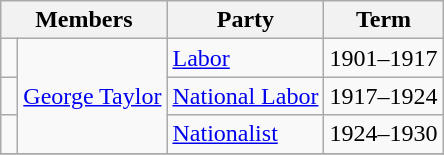<table class="wikitable">
<tr>
<th colspan="2">Members</th>
<th>Party</th>
<th>Term</th>
</tr>
<tr>
<td> </td>
<td rowspan="3"><a href='#'>George Taylor</a></td>
<td><a href='#'>Labor</a></td>
<td>1901–1917</td>
</tr>
<tr>
<td> </td>
<td><a href='#'>National Labor</a></td>
<td>1917–1924</td>
</tr>
<tr>
<td> </td>
<td><a href='#'>Nationalist</a></td>
<td>1924–1930</td>
</tr>
<tr>
</tr>
</table>
